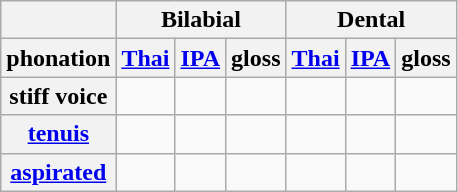<table class="wikitable">
<tr>
<th></th>
<th colspan=3>Bilabial</th>
<th colspan=3>Dental</th>
</tr>
<tr>
<th>phonation</th>
<th><a href='#'>Thai</a></th>
<th><a href='#'>IPA</a></th>
<th>gloss</th>
<th><a href='#'>Thai</a></th>
<th><a href='#'>IPA</a></th>
<th>gloss</th>
</tr>
<tr>
<th>stiff voice</th>
<td> </td>
<td></td>
<td></td>
<td> </td>
<td></td>
<td></td>
</tr>
<tr>
<th><a href='#'>tenuis</a></th>
<td> </td>
<td></td>
<td></td>
<td> </td>
<td></td>
<td></td>
</tr>
<tr>
<th><a href='#'>aspirated</a></th>
<td> </td>
<td></td>
<td></td>
<td> </td>
<td></td>
<td></td>
</tr>
</table>
